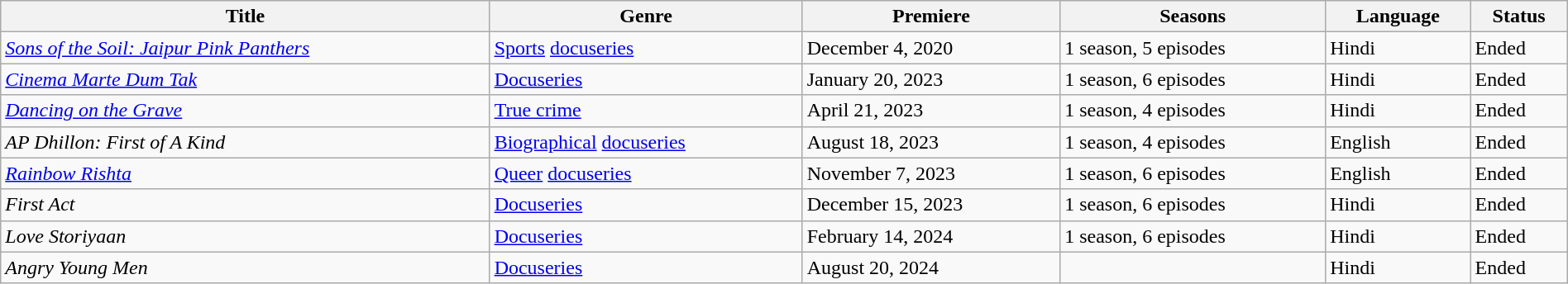<table class="wikitable sortable" style="width:100%;">
<tr>
<th>Title</th>
<th>Genre</th>
<th>Premiere</th>
<th>Seasons</th>
<th>Language</th>
<th>Status</th>
</tr>
<tr>
<td><em><a href='#'>Sons of the Soil: Jaipur Pink Panthers</a></em></td>
<td><a href='#'>Sports</a> <a href='#'>docuseries</a></td>
<td>December 4, 2020</td>
<td>1 season, 5 episodes</td>
<td>Hindi</td>
<td>Ended</td>
</tr>
<tr>
<td><em><a href='#'>Cinema Marte Dum Tak</a></em></td>
<td><a href='#'>Docuseries</a></td>
<td>January 20, 2023</td>
<td>1 season, 6 episodes</td>
<td>Hindi</td>
<td>Ended</td>
</tr>
<tr>
<td><em><a href='#'>Dancing on the Grave</a></em></td>
<td><a href='#'>True crime</a></td>
<td>April 21, 2023</td>
<td>1 season, 4 episodes</td>
<td>Hindi</td>
<td>Ended</td>
</tr>
<tr>
<td><em>AP Dhillon: First of A Kind</em></td>
<td><a href='#'>Biographical</a> <a href='#'>docuseries</a></td>
<td>August 18, 2023</td>
<td>1 season, 4 episodes</td>
<td>English</td>
<td>Ended</td>
</tr>
<tr>
<td><em><a href='#'>Rainbow Rishta</a></em></td>
<td><a href='#'>Queer</a> <a href='#'>docuseries</a></td>
<td>November 7, 2023</td>
<td>1 season, 6 episodes</td>
<td>English</td>
<td>Ended</td>
</tr>
<tr>
<td><em>First Act</em></td>
<td><a href='#'>Docuseries</a></td>
<td>December 15, 2023</td>
<td>1 season, 6 episodes</td>
<td>Hindi</td>
<td>Ended</td>
</tr>
<tr>
<td><em>Love Storiyaan</em></td>
<td><a href='#'>Docuseries</a></td>
<td>February 14, 2024</td>
<td>1 season, 6 episodes</td>
<td>Hindi</td>
<td>Ended</td>
</tr>
<tr>
<td><em>Angry Young Men</em></td>
<td><a href='#'>Docuseries</a></td>
<td>August 20, 2024</td>
<td></td>
<td>Hindi</td>
<td>Ended</td>
</tr>
</table>
